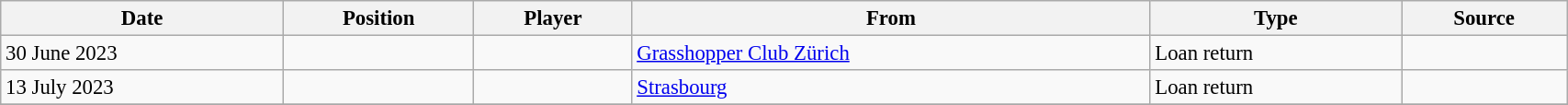<table class="wikitable sortable" style="width:90%; text-align:center; font-size:95%; text-align:left;">
<tr>
<th>Date</th>
<th>Position</th>
<th>Player</th>
<th>From</th>
<th>Type</th>
<th>Source</th>
</tr>
<tr>
<td>30 June 2023</td>
<td></td>
<td></td>
<td> <a href='#'>Grasshopper Club Zürich</a></td>
<td>Loan return</td>
<td></td>
</tr>
<tr>
<td>13 July 2023</td>
<td></td>
<td></td>
<td> <a href='#'>Strasbourg</a></td>
<td>Loan return</td>
<td></td>
</tr>
<tr>
</tr>
</table>
